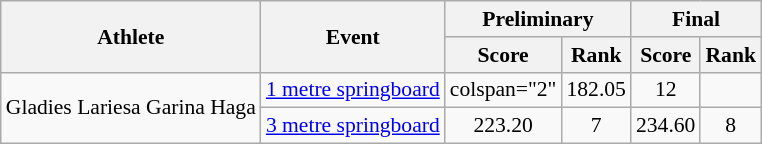<table class="wikitable" style="font-size:90%;text-align:center">
<tr>
<th rowspan="2">Athlete</th>
<th rowspan="2">Event</th>
<th colspan="2">Preliminary</th>
<th colspan="2">Final</th>
</tr>
<tr>
<th>Score</th>
<th>Rank</th>
<th>Score</th>
<th>Rank</th>
</tr>
<tr>
<td rowspan="2" align="left">Gladies Lariesa Garina Haga</td>
<td align="left"><a href='#'>1 metre springboard</a></td>
<td>colspan="2" </td>
<td>182.05</td>
<td>12</td>
</tr>
<tr>
<td align="left"><a href='#'>3 metre springboard</a></td>
<td>223.20</td>
<td>7</td>
<td>234.60</td>
<td>8</td>
</tr>
</table>
